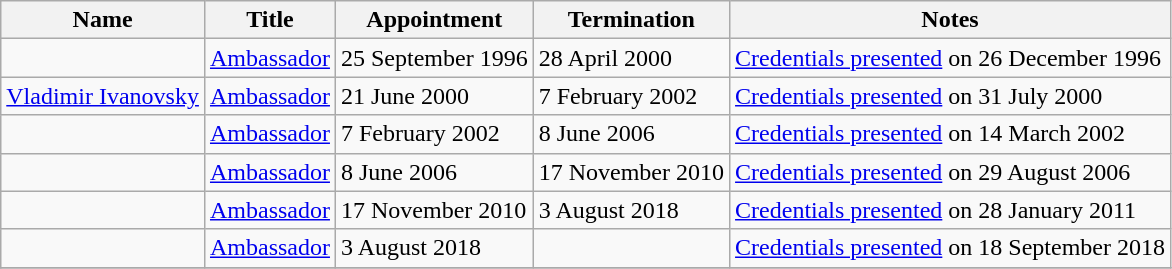<table class="wikitable">
<tr valign="middle">
<th>Name</th>
<th>Title</th>
<th>Appointment</th>
<th>Termination</th>
<th>Notes</th>
</tr>
<tr>
<td></td>
<td><a href='#'>Ambassador</a></td>
<td>25 September 1996</td>
<td>28 April 2000</td>
<td><a href='#'>Credentials presented</a> on 26 December 1996</td>
</tr>
<tr>
<td><a href='#'>Vladimir Ivanovsky</a></td>
<td><a href='#'>Ambassador</a></td>
<td>21 June 2000</td>
<td>7 February 2002</td>
<td><a href='#'>Credentials presented</a> on 31 July 2000</td>
</tr>
<tr>
<td></td>
<td><a href='#'>Ambassador</a></td>
<td>7 February 2002</td>
<td>8 June 2006</td>
<td><a href='#'>Credentials presented</a> on 14 March 2002</td>
</tr>
<tr>
<td></td>
<td><a href='#'>Ambassador</a></td>
<td>8 June 2006</td>
<td>17 November 2010</td>
<td><a href='#'>Credentials presented</a> on 29 August 2006</td>
</tr>
<tr>
<td></td>
<td><a href='#'>Ambassador</a></td>
<td>17 November 2010</td>
<td>3 August 2018</td>
<td><a href='#'>Credentials presented</a> on 28 January 2011</td>
</tr>
<tr>
<td></td>
<td><a href='#'>Ambassador</a></td>
<td>3 August 2018</td>
<td></td>
<td><a href='#'>Credentials presented</a> on 18 September 2018</td>
</tr>
<tr>
</tr>
</table>
